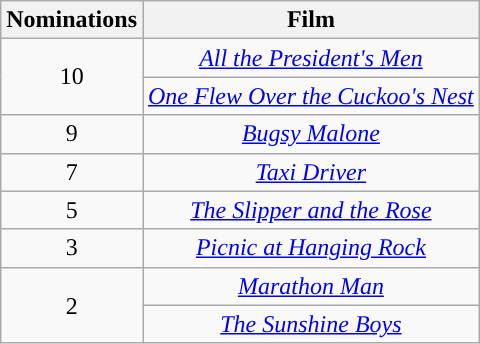<table class="wikitable" style="text-align:center;">
<tr>
<th style="background:">Nominations</th>
<th style="background:">Film</th>
</tr>
<tr>
<td rowspan="2">10</td>
<td><em><a href='#'>All the President's Men</a></em></td>
</tr>
<tr>
<td><em><a href='#'>One Flew Over the Cuckoo's Nest</a></em></td>
</tr>
<tr>
<td>9</td>
<td><em><a href='#'>Bugsy Malone</a></em></td>
</tr>
<tr>
<td>7</td>
<td><em><a href='#'>Taxi Driver</a></em></td>
</tr>
<tr>
<td>5</td>
<td><em><a href='#'>The Slipper and the Rose</a></em></td>
</tr>
<tr>
<td>3</td>
<td><em><a href='#'>Picnic at Hanging Rock</a></em></td>
</tr>
<tr>
<td rowspan="2">2</td>
<td><em><a href='#'>Marathon Man</a></em></td>
</tr>
<tr>
<td><em><a href='#'>The Sunshine Boys</a></em></td>
</tr>
</table>
